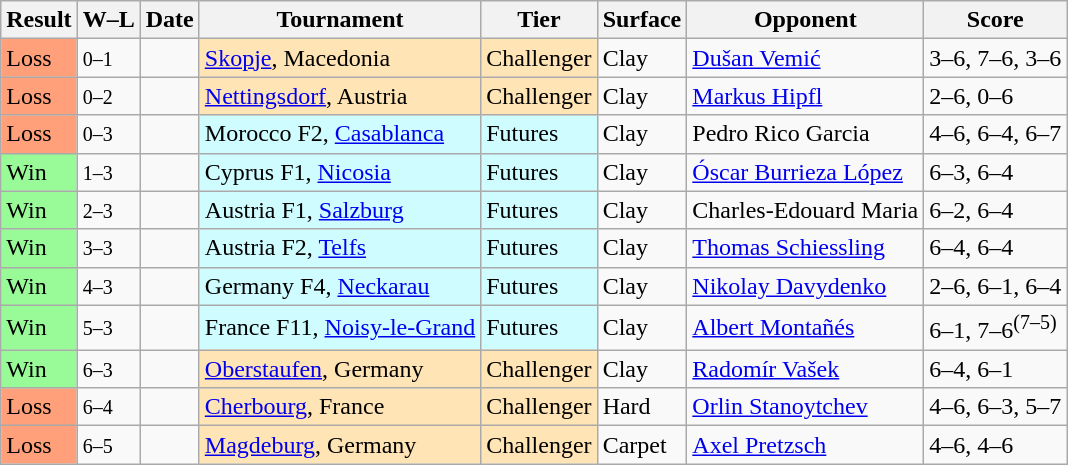<table class="sortable wikitable">
<tr>
<th>Result</th>
<th class="unsortable">W–L</th>
<th>Date</th>
<th>Tournament</th>
<th>Tier</th>
<th>Surface</th>
<th>Opponent</th>
<th class="unsortable">Score</th>
</tr>
<tr>
<td style="background:#ffa07a;">Loss</td>
<td><small>0–1</small></td>
<td></td>
<td style="background:moccasin;"><a href='#'>Skopje</a>, Macedonia</td>
<td style="background:moccasin;">Challenger</td>
<td>Clay</td>
<td> <a href='#'>Dušan Vemić</a></td>
<td>3–6, 7–6, 3–6</td>
</tr>
<tr>
<td style="background:#ffa07a;">Loss</td>
<td><small>0–2</small></td>
<td></td>
<td style="background:moccasin;"><a href='#'>Nettingsdorf</a>, Austria</td>
<td style="background:moccasin;">Challenger</td>
<td>Clay</td>
<td> <a href='#'>Markus Hipfl</a></td>
<td>2–6, 0–6</td>
</tr>
<tr>
<td style="background:#ffa07a;">Loss</td>
<td><small>0–3</small></td>
<td></td>
<td style="background:#cffcff;">Morocco F2, <a href='#'>Casablanca</a></td>
<td style="background:#cffcff;">Futures</td>
<td>Clay</td>
<td> Pedro Rico Garcia</td>
<td>4–6, 6–4, 6–7</td>
</tr>
<tr>
<td style="background:#98fb98;">Win</td>
<td><small>1–3</small></td>
<td></td>
<td style="background:#cffcff;">Cyprus F1, <a href='#'>Nicosia</a></td>
<td style="background:#cffcff;">Futures</td>
<td>Clay</td>
<td> <a href='#'>Óscar Burrieza López</a></td>
<td>6–3, 6–4</td>
</tr>
<tr>
<td style="background:#98fb98;">Win</td>
<td><small>2–3</small></td>
<td></td>
<td style="background:#cffcff;">Austria F1, <a href='#'>Salzburg</a></td>
<td style="background:#cffcff;">Futures</td>
<td>Clay</td>
<td> Charles-Edouard Maria</td>
<td>6–2, 6–4</td>
</tr>
<tr>
<td style="background:#98fb98;">Win</td>
<td><small>3–3</small></td>
<td></td>
<td style="background:#cffcff;">Austria F2, <a href='#'>Telfs</a></td>
<td style="background:#cffcff;">Futures</td>
<td>Clay</td>
<td> <a href='#'>Thomas Schiessling</a></td>
<td>6–4, 6–4</td>
</tr>
<tr>
<td style="background:#98fb98;">Win</td>
<td><small>4–3</small></td>
<td></td>
<td style="background:#cffcff;">Germany F4, <a href='#'>Neckarau</a></td>
<td style="background:#cffcff;">Futures</td>
<td>Clay</td>
<td> <a href='#'>Nikolay Davydenko</a></td>
<td>2–6, 6–1, 6–4</td>
</tr>
<tr>
<td style="background:#98fb98;">Win</td>
<td><small>5–3</small></td>
<td></td>
<td style="background:#cffcff;">France F11, <a href='#'>Noisy-le-Grand</a></td>
<td style="background:#cffcff;">Futures</td>
<td>Clay</td>
<td> <a href='#'>Albert Montañés</a></td>
<td>6–1, 7–6<sup>(7–5)</sup></td>
</tr>
<tr>
<td style="background:#98fb98;">Win</td>
<td><small>6–3</small></td>
<td></td>
<td style="background:moccasin;"><a href='#'>Oberstaufen</a>, Germany</td>
<td style="background:moccasin;">Challenger</td>
<td>Clay</td>
<td> <a href='#'>Radomír Vašek</a></td>
<td>6–4, 6–1</td>
</tr>
<tr>
<td style="background:#ffa07a;">Loss</td>
<td><small>6–4</small></td>
<td></td>
<td style="background:moccasin;"><a href='#'>Cherbourg</a>, France</td>
<td style="background:moccasin;">Challenger</td>
<td>Hard</td>
<td> <a href='#'>Orlin Stanoytchev</a></td>
<td>4–6, 6–3, 5–7</td>
</tr>
<tr>
<td style="background:#ffa07a;">Loss</td>
<td><small>6–5</small></td>
<td></td>
<td style="background:moccasin;"><a href='#'>Magdeburg</a>, Germany</td>
<td style="background:moccasin;">Challenger</td>
<td>Carpet</td>
<td> <a href='#'>Axel Pretzsch</a></td>
<td>4–6, 4–6</td>
</tr>
</table>
